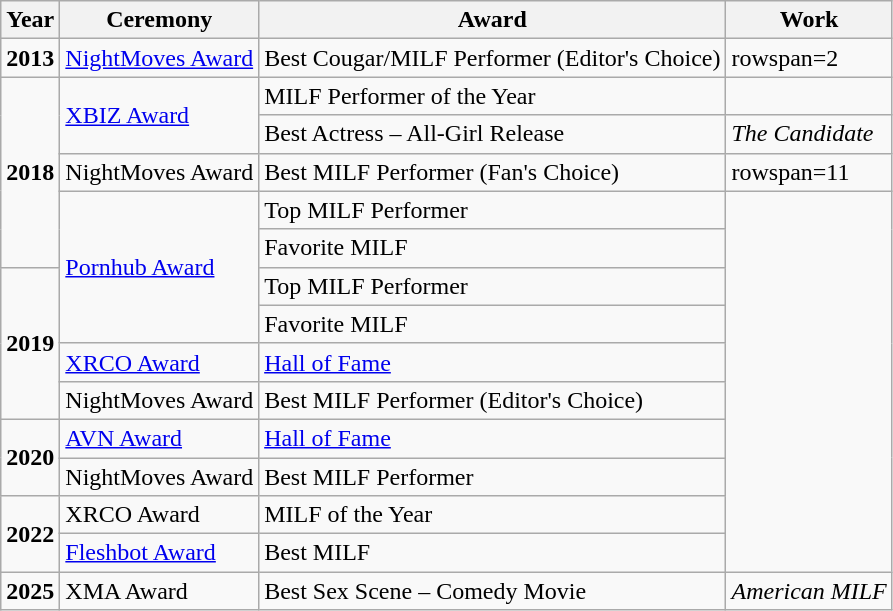<table class="wikitable">
<tr>
<th>Year</th>
<th>Ceremony</th>
<th>Award</th>
<th>Work</th>
</tr>
<tr>
<td><strong>2013</strong></td>
<td><a href='#'>NightMoves Award</a></td>
<td>Best Cougar/MILF Performer (Editor's Choice)</td>
<td>rowspan=2 </td>
</tr>
<tr>
<td rowspan=5><strong>2018</strong></td>
<td rowspan=2><a href='#'>XBIZ Award</a></td>
<td>MILF Performer of the Year</td>
</tr>
<tr>
<td>Best Actress – All-Girl Release</td>
<td><em>The Candidate</em></td>
</tr>
<tr>
<td>NightMoves Award</td>
<td>Best MILF Performer (Fan's Choice)</td>
<td>rowspan=11 </td>
</tr>
<tr>
<td rowspan=4><a href='#'>Pornhub Award</a></td>
<td>Top MILF Performer</td>
</tr>
<tr>
<td>Favorite MILF</td>
</tr>
<tr>
<td rowspan=4><strong>2019</strong></td>
<td>Top MILF Performer</td>
</tr>
<tr>
<td>Favorite MILF</td>
</tr>
<tr>
<td><a href='#'>XRCO Award</a></td>
<td><a href='#'>Hall of Fame</a></td>
</tr>
<tr>
<td>NightMoves Award</td>
<td>Best MILF Performer (Editor's Choice)</td>
</tr>
<tr>
<td rowspan=2><strong>2020</strong></td>
<td><a href='#'>AVN Award</a></td>
<td><a href='#'>Hall of Fame</a></td>
</tr>
<tr>
<td>NightMoves Award</td>
<td>Best MILF Performer</td>
</tr>
<tr>
<td rowspan=2><strong>2022</strong></td>
<td>XRCO Award</td>
<td>MILF of the Year</td>
</tr>
<tr>
<td><a href='#'>Fleshbot Award</a></td>
<td>Best MILF</td>
</tr>
<tr>
<td><strong>2025</strong></td>
<td>XMA Award</td>
<td>Best Sex Scene – Comedy Movie</td>
<td><em>American MILF</em></td>
</tr>
</table>
